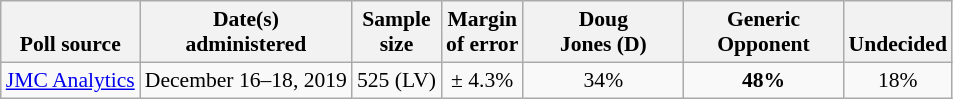<table class="wikitable" style="font-size:90%;text-align:center;">
<tr valign=bottom>
<th>Poll source</th>
<th>Date(s)<br>administered</th>
<th>Sample<br>size</th>
<th>Margin<br>of error</th>
<th style="width:100px;">Doug<br>Jones (D)</th>
<th style="width:100px;">Generic<br>Opponent</th>
<th>Undecided</th>
</tr>
<tr>
<td style="text-align:left;"><a href='#'>JMC Analytics</a></td>
<td>December 16–18, 2019</td>
<td>525 (LV)</td>
<td>± 4.3%</td>
<td>34%</td>
<td><strong>48%</strong></td>
<td>18%</td>
</tr>
</table>
